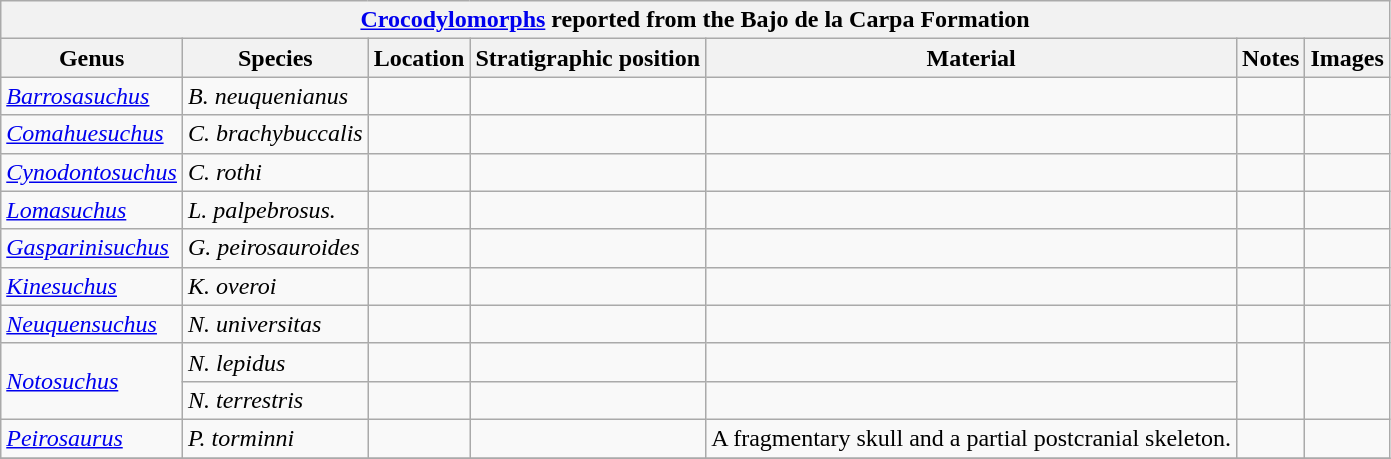<table class="wikitable" align="center">
<tr>
<th colspan="7" align="center"><strong><a href='#'>Crocodylomorphs</a> reported from the Bajo de la Carpa Formation</strong></th>
</tr>
<tr>
<th>Genus</th>
<th>Species</th>
<th>Location</th>
<th>Stratigraphic position</th>
<th>Material</th>
<th>Notes</th>
<th>Images</th>
</tr>
<tr>
<td><em><a href='#'>Barrosasuchus</a></em></td>
<td><em>B. neuquenianus</em></td>
<td></td>
<td></td>
<td></td>
<td></td>
<td></td>
</tr>
<tr>
<td><em><a href='#'>Comahuesuchus</a></em></td>
<td><em>C. brachybuccalis</em></td>
<td></td>
<td></td>
<td></td>
<td></td>
<td></td>
</tr>
<tr>
<td><em><a href='#'>Cynodontosuchus</a></em></td>
<td><em>C. rothi</em></td>
<td></td>
<td></td>
<td></td>
<td></td>
<td></td>
</tr>
<tr>
<td><em><a href='#'>Lomasuchus</a></em></td>
<td><em>L. palpebrosus.</em></td>
<td></td>
<td></td>
<td></td>
<td></td>
<td></td>
</tr>
<tr>
<td><em><a href='#'>Gasparinisuchus</a></em></td>
<td><em>G. peirosauroides</em></td>
<td></td>
<td></td>
<td></td>
<td></td>
<td></td>
</tr>
<tr>
<td><em><a href='#'>Kinesuchus</a></em></td>
<td><em>K. overoi</em></td>
<td></td>
<td></td>
<td></td>
<td></td>
<td></td>
</tr>
<tr>
<td><em><a href='#'>Neuquensuchus</a></em></td>
<td><em>N. universitas</em> </td>
<td></td>
<td></td>
<td></td>
<td></td>
<td></td>
</tr>
<tr>
<td rowspan = 2><em><a href='#'>Notosuchus</a></em></td>
<td><em> N. lepidus</em></td>
<td></td>
<td></td>
<td></td>
<td rowspan = 2></td>
<td rowspan = 2></td>
</tr>
<tr>
<td><em>N. terrestris</em></td>
<td></td>
<td></td>
<td></td>
</tr>
<tr>
<td><em><a href='#'>Peirosaurus</a></em></td>
<td><em>P. torminni</em></td>
<td></td>
<td></td>
<td>A fragmentary skull and a partial postcranial skeleton.</td>
<td></td>
<td></td>
</tr>
<tr>
</tr>
</table>
